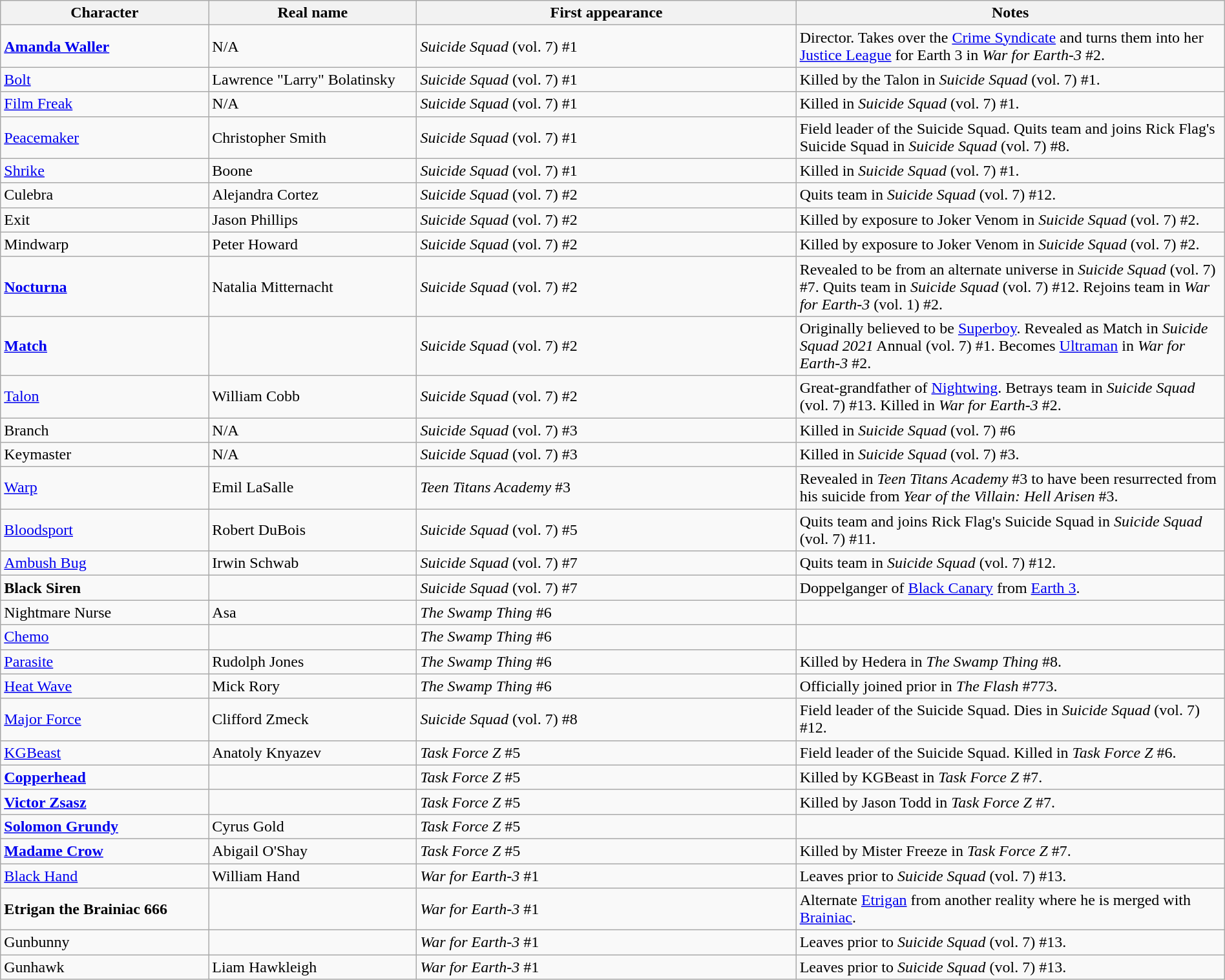<table class="wikitable" width=100%>
<tr>
<th width=17%>Character</th>
<th width=17%>Real name</th>
<th width=31%>First appearance</th>
<th width=35%>Notes</th>
</tr>
<tr>
<td><strong><a href='#'>Amanda Waller</a></strong></td>
<td>N/A</td>
<td><em>Suicide Squad</em> (vol. 7) #1</td>
<td>Director. Takes over the <a href='#'>Crime Syndicate</a> and turns them into her <a href='#'>Justice League</a> for Earth 3 in <em>War for Earth-3</em> #2.</td>
</tr>
<tr>
<td><a href='#'>Bolt</a></td>
<td>Lawrence "Larry" Bolatinsky</td>
<td><em>Suicide Squad</em> (vol. 7) #1</td>
<td>Killed by the Talon in <em>Suicide Squad</em> (vol. 7) #1.</td>
</tr>
<tr>
<td><a href='#'>Film Freak</a></td>
<td>N/A</td>
<td><em>Suicide Squad</em> (vol. 7) #1</td>
<td>Killed in <em>Suicide Squad</em> (vol. 7) #1.</td>
</tr>
<tr>
<td><a href='#'>Peacemaker</a></td>
<td>Christopher Smith</td>
<td><em>Suicide Squad</em> (vol. 7) #1</td>
<td>Field leader of the Suicide Squad. Quits team and joins Rick Flag's Suicide Squad in <em>Suicide Squad</em> (vol. 7) #8.</td>
</tr>
<tr>
<td><a href='#'>Shrike</a></td>
<td>Boone</td>
<td><em>Suicide Squad</em> (vol. 7) #1</td>
<td>Killed in <em>Suicide Squad</em> (vol. 7) #1.</td>
</tr>
<tr>
<td>Culebra</td>
<td>Alejandra Cortez</td>
<td><em>Suicide Squad</em> (vol. 7) #2</td>
<td>Quits team in <em>Suicide Squad</em> (vol. 7) #12.</td>
</tr>
<tr>
<td>Exit</td>
<td>Jason Phillips</td>
<td><em>Suicide Squad</em> (vol. 7) #2</td>
<td>Killed by exposure to Joker Venom in <em>Suicide Squad</em> (vol. 7) #2.</td>
</tr>
<tr>
<td>Mindwarp</td>
<td>Peter Howard</td>
<td><em>Suicide Squad</em> (vol. 7) #2</td>
<td>Killed by exposure to Joker Venom in <em>Suicide Squad</em> (vol. 7) #2.</td>
</tr>
<tr>
<td><strong><a href='#'>Nocturna</a></strong></td>
<td>Natalia Mitternacht</td>
<td><em>Suicide Squad</em> (vol. 7) #2</td>
<td>Revealed to be from an alternate universe in <em>Suicide Squad</em> (vol. 7) #7. Quits team in <em>Suicide Squad</em> (vol. 7) #12. Rejoins team in <em>War for Earth-3</em> (vol. 1) #2.</td>
</tr>
<tr>
<td><strong><a href='#'>Match</a></strong></td>
<td></td>
<td><em>Suicide Squad</em> (vol. 7) #2</td>
<td>Originally believed to be <a href='#'>Superboy</a>. Revealed as Match in <em>Suicide Squad 2021</em> Annual (vol. 7) #1. Becomes <a href='#'>Ultraman</a> in <em>War for Earth-3 </em> #2.</td>
</tr>
<tr>
<td><a href='#'>Talon</a></td>
<td>William Cobb</td>
<td><em>Suicide Squad</em> (vol. 7) #2</td>
<td>Great-grandfather of <a href='#'>Nightwing</a>. Betrays team in <em>Suicide Squad</em> (vol. 7) #13. Killed in <em>War for Earth-3</em> #2.</td>
</tr>
<tr>
<td>Branch</td>
<td>N/A</td>
<td><em>Suicide Squad</em> (vol. 7) #3</td>
<td>Killed in <em>Suicide Squad</em> (vol. 7) #6</td>
</tr>
<tr>
<td>Keymaster</td>
<td>N/A</td>
<td><em>Suicide Squad</em> (vol. 7) #3</td>
<td>Killed in <em>Suicide Squad</em> (vol. 7) #3.</td>
</tr>
<tr>
<td><a href='#'>Warp</a></td>
<td>Emil LaSalle</td>
<td><em>Teen Titans Academy</em> #3</td>
<td>Revealed in <em>Teen Titans Academy</em> #3 to have been resurrected from his suicide from <em>Year of the Villain: Hell Arisen</em> #3.</td>
</tr>
<tr>
<td><a href='#'>Bloodsport</a></td>
<td>Robert DuBois</td>
<td><em>Suicide Squad</em> (vol. 7) #5</td>
<td>Quits team and joins Rick Flag's Suicide Squad in <em>Suicide Squad</em> (vol. 7) #11.</td>
</tr>
<tr>
<td><a href='#'>Ambush Bug</a></td>
<td>Irwin Schwab</td>
<td><em>Suicide Squad</em> (vol. 7) #7</td>
<td>Quits team in <em>Suicide Squad</em> (vol. 7) #12.</td>
</tr>
<tr>
<td><strong>Black Siren</strong></td>
<td></td>
<td><em>Suicide Squad</em> (vol. 7) #7</td>
<td>Doppelganger of <a href='#'>Black Canary</a> from <a href='#'>Earth 3</a>.</td>
</tr>
<tr>
<td>Nightmare Nurse</td>
<td>Asa</td>
<td><em>The Swamp Thing</em> #6</td>
<td></td>
</tr>
<tr>
<td><a href='#'>Chemo</a></td>
<td></td>
<td><em>The Swamp Thing</em> #6</td>
<td></td>
</tr>
<tr>
<td><a href='#'>Parasite</a></td>
<td>Rudolph Jones</td>
<td><em>The Swamp Thing</em> #6</td>
<td>Killed by Hedera in <em>The Swamp Thing</em> #8.</td>
</tr>
<tr>
<td><a href='#'>Heat Wave</a></td>
<td>Mick Rory</td>
<td><em>The Swamp Thing</em> #6</td>
<td>Officially joined prior in <em>The Flash</em> #773.</td>
</tr>
<tr>
<td><a href='#'>Major Force</a></td>
<td>Clifford Zmeck</td>
<td><em>Suicide Squad</em> (vol. 7) #8</td>
<td>Field leader of the Suicide Squad. Dies in <em>Suicide Squad</em> (vol. 7) #12.</td>
</tr>
<tr>
<td><a href='#'>KGBeast</a></td>
<td>Anatoly Knyazev</td>
<td><em>Task Force Z</em> #5</td>
<td>Field leader of the Suicide Squad. Killed in <em>Task Force Z</em> #6.</td>
</tr>
<tr>
<td><strong><a href='#'>Copperhead</a></strong></td>
<td></td>
<td><em>Task Force Z</em> #5</td>
<td>Killed by KGBeast in <em>Task Force Z</em> #7.</td>
</tr>
<tr>
<td><strong><a href='#'>Victor Zsasz</a></strong></td>
<td></td>
<td><em>Task Force Z</em> #5</td>
<td>Killed by Jason Todd in <em>Task Force Z</em> #7.</td>
</tr>
<tr>
<td><strong><a href='#'>Solomon Grundy</a></strong></td>
<td>Cyrus Gold</td>
<td><em>Task Force Z</em> #5</td>
<td></td>
</tr>
<tr>
<td><strong><a href='#'>Madame Crow</a></strong></td>
<td>Abigail O'Shay</td>
<td><em>Task Force Z</em> #5</td>
<td>Killed by Mister Freeze in <em>Task Force Z</em> #7.</td>
</tr>
<tr>
<td><a href='#'>Black Hand</a></td>
<td>William Hand</td>
<td><em>War for Earth-3</em> #1</td>
<td>Leaves prior to <em>Suicide Squad</em> (vol. 7) #13.</td>
</tr>
<tr>
<td><strong>Etrigan the Brainiac 666</strong></td>
<td></td>
<td><em>War for Earth-3</em> #1</td>
<td>Alternate <a href='#'>Etrigan</a> from another reality where he is merged with <a href='#'>Brainiac</a>.</td>
</tr>
<tr>
<td>Gunbunny</td>
<td></td>
<td><em>War for Earth-3</em> #1</td>
<td>Leaves prior to <em>Suicide Squad</em> (vol. 7) #13.</td>
</tr>
<tr>
<td>Gunhawk</td>
<td>Liam Hawkleigh</td>
<td><em>War for Earth-3</em> #1</td>
<td>Leaves prior to <em>Suicide Squad</em> (vol. 7) #13.</td>
</tr>
</table>
